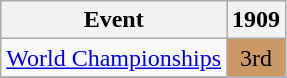<table class="wikitable">
<tr>
<th>Event</th>
<th>1909</th>
</tr>
<tr>
<td><a href='#'>World Championships</a></td>
<td align="center" bgcolor="cc9966">3rd</td>
</tr>
<tr>
</tr>
</table>
